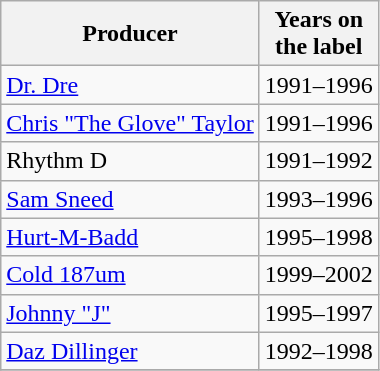<table class="wikitable">
<tr>
<th>Producer</th>
<th>Years on<br>the label</th>
</tr>
<tr>
<td><a href='#'>Dr. Dre</a></td>
<td style="text-align:center;">1991–1996</td>
</tr>
<tr>
<td><a href='#'>Chris "The Glove" Taylor</a></td>
<td style="text-align:center;">1991–1996</td>
</tr>
<tr>
<td>Rhythm D</td>
<td style="text-align:center;">1991–1992</td>
</tr>
<tr>
<td><a href='#'>Sam Sneed</a></td>
<td style="text-align:center;">1993–1996</td>
</tr>
<tr>
<td><a href='#'>Hurt-M-Badd</a></td>
<td style="text-align:center;">1995–1998</td>
</tr>
<tr>
<td><a href='#'>Cold 187um</a></td>
<td style="text-align:center;">1999–2002</td>
</tr>
<tr>
<td><a href='#'>Johnny "J"</a></td>
<td style="text-align:center;">1995–1997</td>
</tr>
<tr>
<td><a href='#'>Daz Dillinger</a></td>
<td style="text-align:center;">1992–1998</td>
</tr>
<tr>
</tr>
</table>
